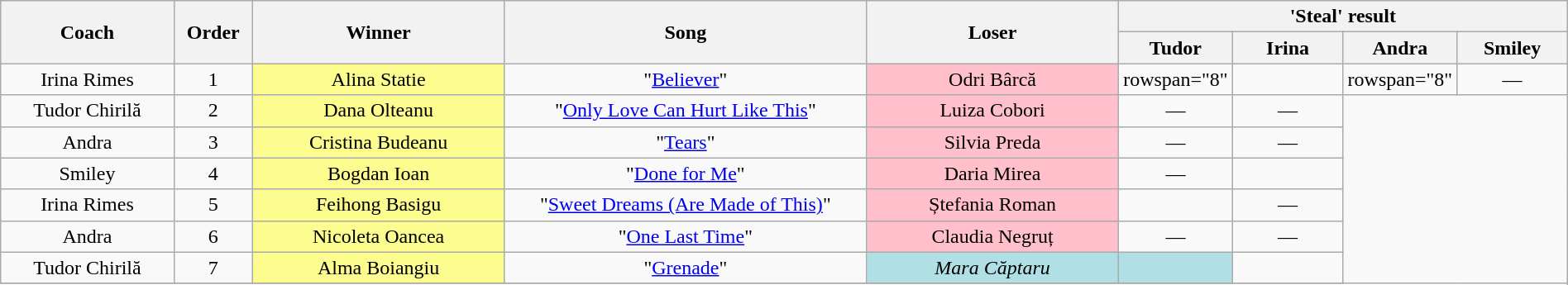<table class="wikitable" style="text-align: center; width:100%;">
<tr>
<th rowspan="2" style="width:11%;">Coach</th>
<th rowspan="2" style="width:05%;">Order</th>
<th rowspan="2" style="width:16%;">Winner</th>
<th rowspan="2" style="width:23%;">Song</th>
<th rowspan="2" style="width:16%;">Loser</th>
<th colspan="4" style="width:28%;">'Steal' result</th>
</tr>
<tr>
<th style="width:07%;">Tudor</th>
<th style="width:07%;">Irina</th>
<th style="width:07%;">Andra</th>
<th style="width:07%;">Smiley</th>
</tr>
<tr>
<td>Irina Rimes</td>
<td>1</td>
<td bgcolor="#fdfc8f">Alina Statie</td>
<td>"<a href='#'>Believer</a>"</td>
<td bgcolor="pink">Odri Bârcă</td>
<td>rowspan="8" </td>
<td></td>
<td>rowspan="8" </td>
<td>—</td>
</tr>
<tr>
<td>Tudor Chirilă</td>
<td>2</td>
<td bgcolor="#fdfc8f">Dana Olteanu</td>
<td>"<a href='#'>Only Love Can Hurt Like This</a>"</td>
<td bgcolor="pink">Luiza Cobori</td>
<td>—</td>
<td>—</td>
</tr>
<tr>
<td>Andra</td>
<td>3</td>
<td bgcolor="#fdfc8f">Cristina Budeanu</td>
<td>"<a href='#'>Tears</a>"</td>
<td bgcolor="pink">Silvia Preda</td>
<td>—</td>
<td>—</td>
</tr>
<tr>
<td>Smiley</td>
<td>4</td>
<td bgcolor="#fdfc8f">Bogdan Ioan</td>
<td>"<a href='#'>Done for Me</a>"</td>
<td bgcolor="pink">Daria Mirea</td>
<td>—</td>
<td></td>
</tr>
<tr>
<td>Irina Rimes</td>
<td>5</td>
<td bgcolor="#fdfc8f">Feihong Basigu</td>
<td>"<a href='#'>Sweet Dreams (Are Made of This)</a>"</td>
<td bgcolor="pink">Ștefania Roman</td>
<td></td>
<td>—</td>
</tr>
<tr>
<td>Andra</td>
<td>6</td>
<td bgcolor="#fdfc8f">Nicoleta Oancea</td>
<td>"<a href='#'>One Last Time</a>"</td>
<td bgcolor="pink">Claudia Negruț</td>
<td>—</td>
<td>—</td>
</tr>
<tr>
<td>Tudor Chirilă</td>
<td>7</td>
<td bgcolor="#fdfc8f">Alma Boiangiu</td>
<td>"<a href='#'>Grenade</a>"</td>
<td bgcolor="#b0e0e6"><em>Mara Căptaru</em></td>
<td bgcolor="#b0e0e6"><strong></strong></td>
<td><strong></strong></td>
</tr>
<tr>
</tr>
</table>
